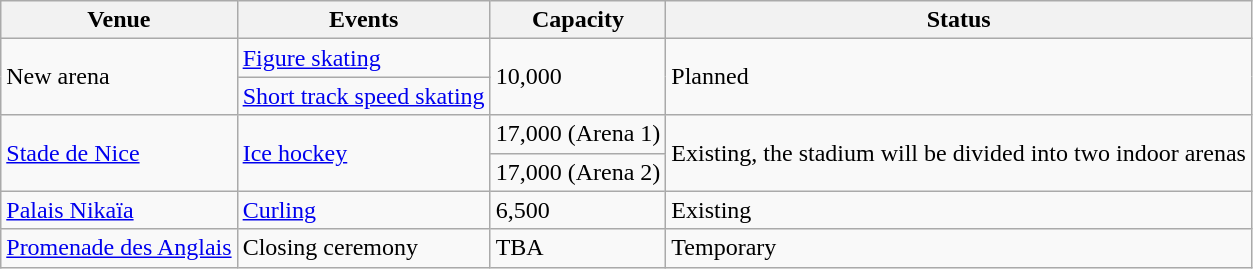<table class="wikitable sortable">
<tr>
<th>Venue</th>
<th>Events</th>
<th>Capacity</th>
<th>Status</th>
</tr>
<tr>
<td rowspan="2">New arena</td>
<td><a href='#'>Figure skating</a></td>
<td rowspan="2">10,000</td>
<td rowspan="2">Planned</td>
</tr>
<tr>
<td><a href='#'>Short track speed skating</a></td>
</tr>
<tr>
<td rowspan="2"><a href='#'>Stade de Nice</a></td>
<td rowspan="2"><a href='#'>Ice hockey</a></td>
<td>17,000 (Arena 1)</td>
<td rowspan="2">Existing, the stadium will be divided into two indoor arenas</td>
</tr>
<tr>
<td>17,000 (Arena 2)</td>
</tr>
<tr>
<td><a href='#'>Palais Nikaïa</a></td>
<td><a href='#'>Curling</a></td>
<td>6,500</td>
<td>Existing</td>
</tr>
<tr>
<td><a href='#'>Promenade des Anglais</a></td>
<td>Closing ceremony</td>
<td>TBA</td>
<td>Temporary</td>
</tr>
</table>
